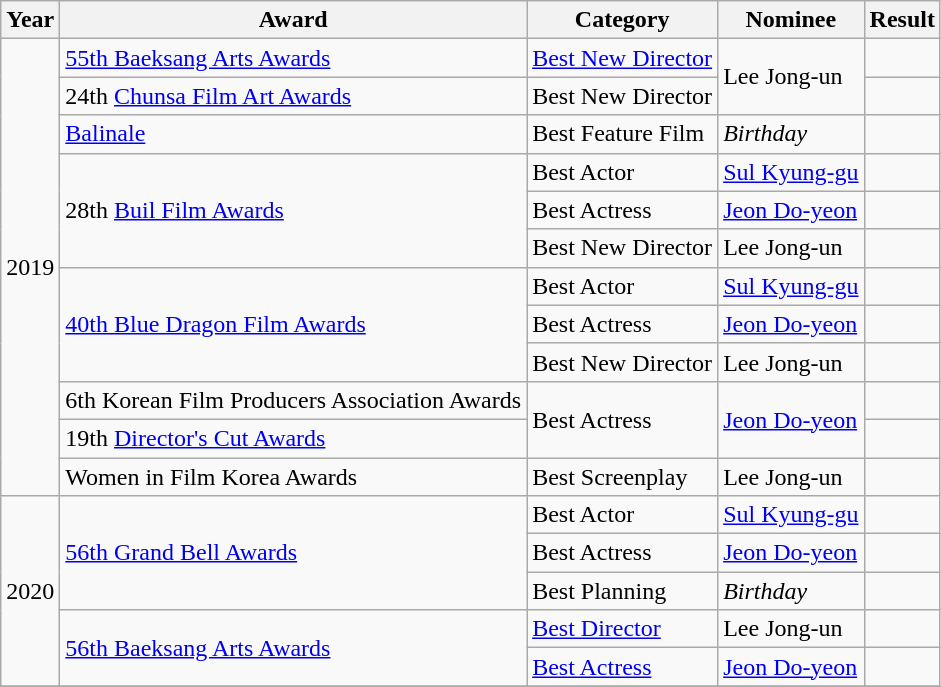<table class="wikitable sortable">
<tr>
<th>Year</th>
<th>Award</th>
<th>Category</th>
<th>Nominee</th>
<th>Result</th>
</tr>
<tr>
<td rowspan=12>2019</td>
<td><a href='#'>55th Baeksang Arts Awards</a></td>
<td><a href='#'>Best New Director</a></td>
<td rowspan=2>Lee Jong-un</td>
<td></td>
</tr>
<tr>
<td>24th <a href='#'>Chunsa Film Art Awards</a></td>
<td>Best New Director</td>
<td></td>
</tr>
<tr>
<td><a href='#'>Balinale</a></td>
<td>Best Feature Film</td>
<td><em>Birthday</em></td>
<td></td>
</tr>
<tr>
<td rowspan=3>28th <a href='#'>Buil Film Awards</a></td>
<td>Best Actor</td>
<td><a href='#'>Sul Kyung-gu</a></td>
<td></td>
</tr>
<tr>
<td>Best Actress</td>
<td><a href='#'>Jeon Do-yeon</a></td>
<td></td>
</tr>
<tr>
<td>Best New Director</td>
<td>Lee Jong-un</td>
<td></td>
</tr>
<tr>
<td rowspan=3><a href='#'>40th Blue Dragon Film Awards</a></td>
<td>Best Actor</td>
<td><a href='#'>Sul Kyung-gu</a></td>
<td></td>
</tr>
<tr>
<td>Best Actress</td>
<td><a href='#'>Jeon Do-yeon</a></td>
<td></td>
</tr>
<tr>
<td>Best New Director</td>
<td>Lee Jong-un</td>
<td></td>
</tr>
<tr>
<td>6th Korean Film Producers Association Awards</td>
<td rowspan="2">Best Actress</td>
<td rowspan=2><a href='#'>Jeon Do-yeon</a></td>
<td></td>
</tr>
<tr>
<td>19th <a href='#'>Director's Cut Awards</a></td>
<td></td>
</tr>
<tr>
<td>Women in Film Korea Awards</td>
<td>Best Screenplay</td>
<td>Lee Jong-un</td>
<td></td>
</tr>
<tr>
<td rowspan="5">2020</td>
<td rowspan=3><a href='#'>56th Grand Bell Awards</a></td>
<td>Best Actor</td>
<td><a href='#'>Sul Kyung-gu</a></td>
<td></td>
</tr>
<tr>
<td>Best Actress</td>
<td><a href='#'>Jeon Do-yeon</a></td>
<td></td>
</tr>
<tr>
<td>Best Planning</td>
<td><em>Birthday</em></td>
<td></td>
</tr>
<tr>
<td rowspan="2"><a href='#'>56th Baeksang Arts Awards</a></td>
<td><a href='#'>Best Director</a></td>
<td>Lee Jong-un</td>
<td></td>
</tr>
<tr>
<td><a href='#'>Best Actress</a></td>
<td><a href='#'>Jeon Do-yeon</a></td>
<td></td>
</tr>
<tr>
</tr>
</table>
